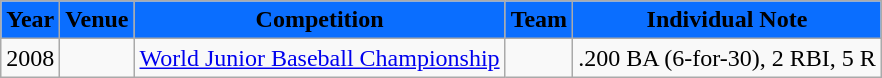<table class="wikitable">
<tr>
<th style="background:#0A6EFF"><span>Year</span></th>
<th style="background:#0A6EFF"><span>Venue</span></th>
<th style="background:#0A6EFF"><span>Competition</span></th>
<th style="background:#0A6EFF"><span>Team</span></th>
<th style="background:#0A6EFF"><span>Individual Note</span></th>
</tr>
<tr>
<td>2008</td>
<td></td>
<td><a href='#'>World Junior Baseball Championship</a></td>
<td style="text-align:center"></td>
<td style="text-align:center">.200 BA (6-for-30), 2 RBI, 5 R</td>
</tr>
</table>
